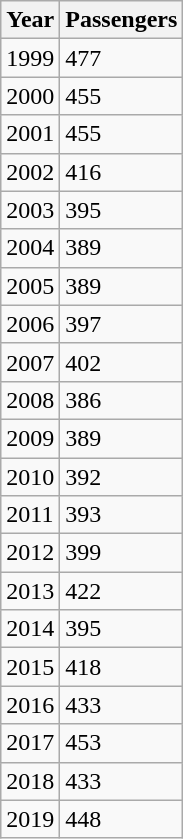<table class="wikitable">
<tr>
<th>Year</th>
<th>Passengers</th>
</tr>
<tr>
<td>1999</td>
<td>477</td>
</tr>
<tr>
<td>2000</td>
<td>455</td>
</tr>
<tr>
<td>2001</td>
<td>455</td>
</tr>
<tr>
<td>2002</td>
<td>416</td>
</tr>
<tr>
<td>2003</td>
<td>395</td>
</tr>
<tr>
<td>2004</td>
<td>389</td>
</tr>
<tr>
<td>2005</td>
<td>389</td>
</tr>
<tr>
<td>2006</td>
<td>397</td>
</tr>
<tr>
<td>2007</td>
<td>402</td>
</tr>
<tr>
<td>2008</td>
<td>386</td>
</tr>
<tr>
<td>2009</td>
<td>389</td>
</tr>
<tr>
<td>2010</td>
<td>392</td>
</tr>
<tr>
<td>2011</td>
<td>393</td>
</tr>
<tr>
<td>2012</td>
<td>399</td>
</tr>
<tr>
<td>2013</td>
<td>422</td>
</tr>
<tr>
<td>2014</td>
<td>395</td>
</tr>
<tr>
<td>2015</td>
<td>418</td>
</tr>
<tr>
<td>2016</td>
<td>433</td>
</tr>
<tr>
<td>2017</td>
<td>453</td>
</tr>
<tr>
<td>2018</td>
<td>433</td>
</tr>
<tr>
<td>2019</td>
<td>448</td>
</tr>
</table>
